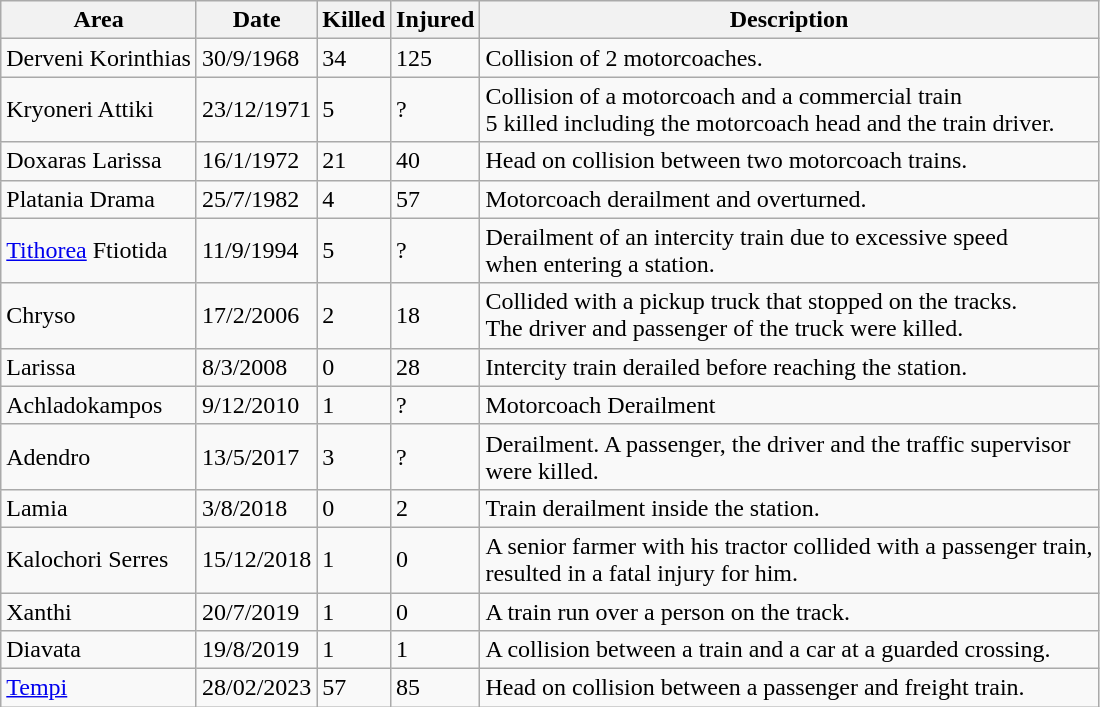<table class="wikitable">
<tr>
<th>Area</th>
<th>Date</th>
<th>Killed</th>
<th>Injured</th>
<th>Description</th>
</tr>
<tr>
<td>Derveni Korinthias</td>
<td>30/9/1968</td>
<td>34</td>
<td>125</td>
<td>Collision of 2 motorcoaches.</td>
</tr>
<tr>
<td>Kryoneri Attiki</td>
<td>23/12/1971</td>
<td>5</td>
<td>?</td>
<td>Collision of a motorcoach and a commercial train<br>5 killed including the motorcoach head and the train driver.</td>
</tr>
<tr>
<td>Doxaras Larissa</td>
<td>16/1/1972</td>
<td>21</td>
<td>40</td>
<td>Head on collision between two motorcoach trains.</td>
</tr>
<tr>
<td>Platania Drama</td>
<td>25/7/1982</td>
<td>4</td>
<td>57</td>
<td>Motorcoach derailment and overturned.</td>
</tr>
<tr>
<td><a href='#'>Tithorea</a> Ftiotida</td>
<td>11/9/1994</td>
<td>5</td>
<td>?</td>
<td>Derailment of an intercity train due to excessive speed<br>when entering a station.</td>
</tr>
<tr>
<td>Chryso</td>
<td>17/2/2006</td>
<td>2</td>
<td>18</td>
<td>Collided with a pickup truck that stopped on the tracks.<br>The driver and passenger of the truck were killed.</td>
</tr>
<tr>
<td>Larissa</td>
<td>8/3/2008</td>
<td>0</td>
<td>28</td>
<td>Intercity train derailed before reaching the station.</td>
</tr>
<tr>
<td>Achladokampos</td>
<td>9/12/2010</td>
<td>1</td>
<td>?</td>
<td>Motorcoach Derailment</td>
</tr>
<tr>
<td>Adendro</td>
<td>13/5/2017</td>
<td>3</td>
<td>?</td>
<td>Derailment. A passenger, the driver and the traffic supervisor<br>were killed.</td>
</tr>
<tr>
<td>Lamia</td>
<td>3/8/2018</td>
<td>0</td>
<td>2</td>
<td>Train derailment inside the station.</td>
</tr>
<tr>
<td>Kalochori Serres</td>
<td>15/12/2018</td>
<td>1</td>
<td>0</td>
<td>A senior farmer with his tractor collided with a passenger train,<br>resulted in a fatal injury for him.</td>
</tr>
<tr>
<td>Xanthi</td>
<td>20/7/2019</td>
<td>1</td>
<td>0</td>
<td>A train run over a person on the track.</td>
</tr>
<tr>
<td>Diavata</td>
<td>19/8/2019</td>
<td>1</td>
<td>1</td>
<td>A collision between a train and a car at a guarded crossing.</td>
</tr>
<tr>
<td><a href='#'>Tempi</a></td>
<td>28/02/2023</td>
<td>57</td>
<td>85</td>
<td>Head on collision between a passenger and freight train.</td>
</tr>
</table>
